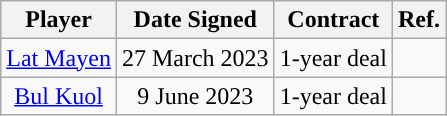<table class="wikitable sortable sortable" style="text-align: center">
<tr>
<th>Player</th>
<th>Date Signed</th>
<th>Contract</th>
<th>Ref.</th>
</tr>
<tr>
<td><a href='#'>Lat Mayen</a></td>
<td>27 March 2023</td>
<td>1-year deal</td>
<td></td>
</tr>
<tr>
<td><a href='#'>Bul Kuol</a></td>
<td>9 June 2023</td>
<td>1-year deal</td>
<td></td>
</tr>
</table>
